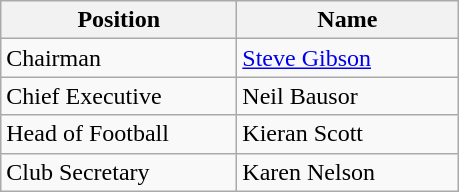<table class="wikitable" style="text-align:left;">
<tr>
<th style="width:150px;">Position</th>
<th style="width:140px;">Name</th>
</tr>
<tr>
<td>Chairman</td>
<td><a href='#'>Steve Gibson</a></td>
</tr>
<tr>
<td>Chief Executive</td>
<td>Neil Bausor</td>
</tr>
<tr>
<td>Head of Football</td>
<td>Kieran Scott</td>
</tr>
<tr>
<td>Club Secretary</td>
<td>Karen Nelson</td>
</tr>
</table>
